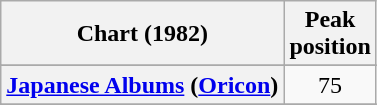<table class="wikitable sortable plainrowheaders">
<tr>
<th scope="col">Chart (1982)</th>
<th scope="col">Peak<br>position</th>
</tr>
<tr>
</tr>
<tr>
<th scope="row"><a href='#'>Japanese Albums</a> (<a href='#'>Oricon</a>)</th>
<td style="text-align:center;">75</td>
</tr>
<tr>
</tr>
<tr>
</tr>
<tr>
</tr>
</table>
